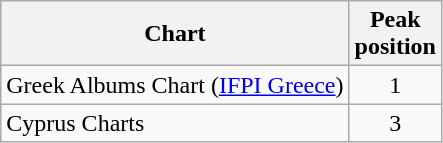<table class="wikitable">
<tr style="background:#ebf5ff;">
<th align="left">Chart</th>
<th align="left">Peak<br>position</th>
</tr>
<tr>
<td align="left">Greek Albums Chart (<a href='#'>IFPI Greece</a>)</td>
<td style="text-align:center;">1</td>
</tr>
<tr>
<td align="left">Cyprus Charts</td>
<td style="text-align:center;">3</td>
</tr>
</table>
